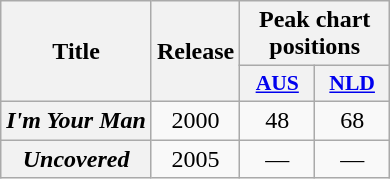<table class="wikitable plainrowheaders" style="text-align:center;">
<tr>
<th scope="col" rowspan="2">Title</th>
<th scope="col" rowspan="2">Release</th>
<th scope="col" colspan="3">Peak chart positions</th>
</tr>
<tr>
<th scope="col" style="width:3em;font-size:90%;"><a href='#'>AUS</a><br></th>
<th scope="col" style="width:3em;font-size:90%;"><a href='#'>NLD</a><br></th>
</tr>
<tr>
<th scope="row"><em>I'm Your Man</em></th>
<td>2000</td>
<td>48</td>
<td>68</td>
</tr>
<tr>
<th scope="row"><em>Uncovered</em></th>
<td>2005</td>
<td>—</td>
<td>—</td>
</tr>
</table>
